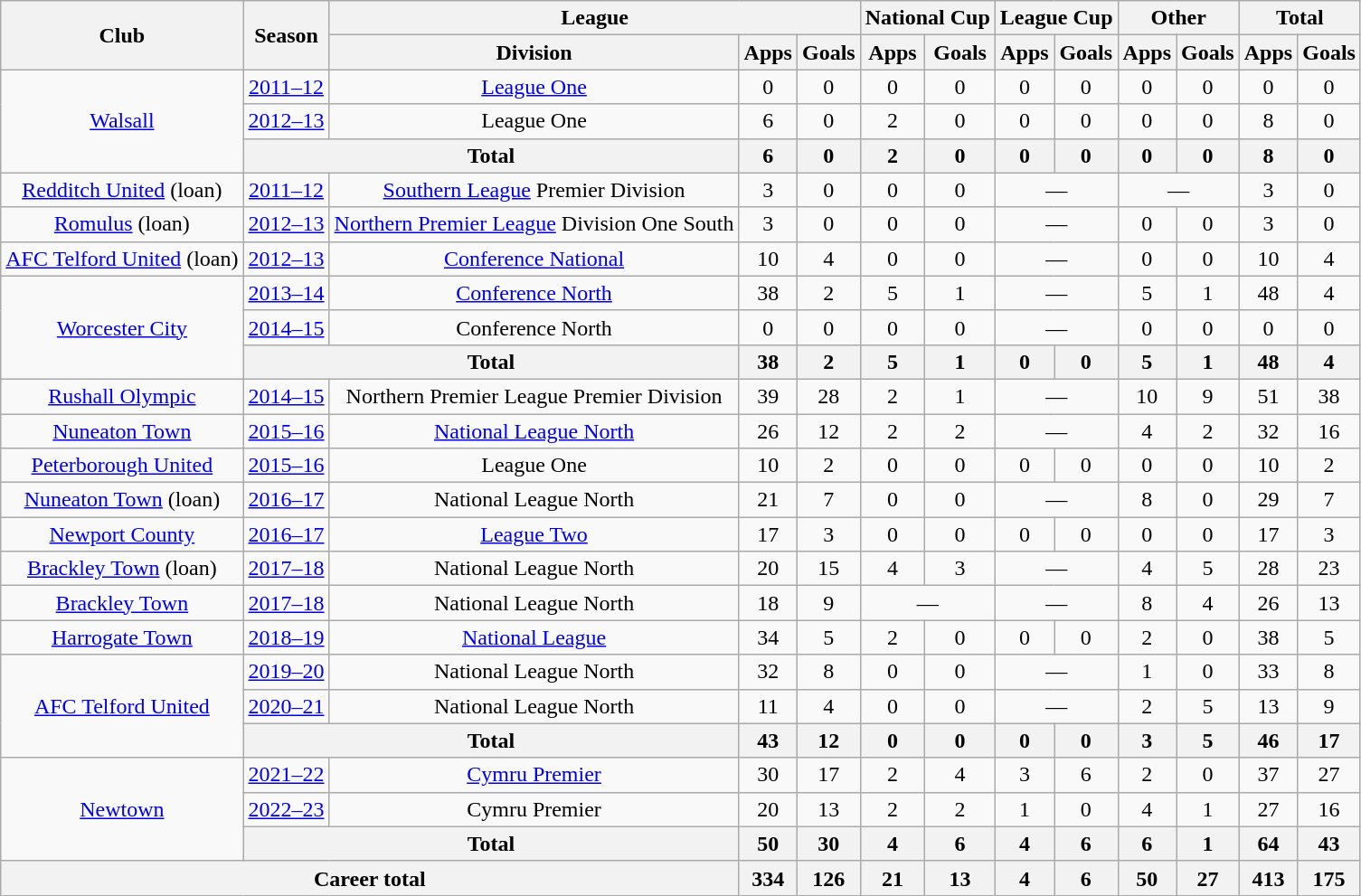<table class=wikitable style="text-align:center">
<tr>
<th rowspan=2>Club</th>
<th rowspan=2>Season</th>
<th colspan=3>League</th>
<th colspan=2>National Cup</th>
<th colspan=2>League Cup</th>
<th colspan=2>Other</th>
<th colspan=2>Total</th>
</tr>
<tr>
<th>Division</th>
<th>Apps</th>
<th>Goals</th>
<th>Apps</th>
<th>Goals</th>
<th>Apps</th>
<th>Goals</th>
<th>Apps</th>
<th>Goals</th>
<th>Apps</th>
<th>Goals</th>
</tr>
<tr>
<td rowspan="3"><a href='#'>Walsall</a></td>
<td><a href='#'>2011–12</a></td>
<td><a href='#'>League One</a></td>
<td>0</td>
<td>0</td>
<td>0</td>
<td>0</td>
<td>0</td>
<td>0</td>
<td>0</td>
<td>0</td>
<td>0</td>
<td>0</td>
</tr>
<tr>
<td><a href='#'>2012–13</a></td>
<td>League One</td>
<td>6</td>
<td>0</td>
<td>2</td>
<td>0</td>
<td>0</td>
<td>0</td>
<td>0</td>
<td>0</td>
<td>8</td>
<td>0</td>
</tr>
<tr>
<th colspan="2">Total</th>
<th>6</th>
<th>0</th>
<th>2</th>
<th>0</th>
<th>0</th>
<th>0</th>
<th>0</th>
<th>0</th>
<th>8</th>
<th>0</th>
</tr>
<tr>
<td><a href='#'>Redditch United</a> (loan)</td>
<td><a href='#'>2011–12</a></td>
<td><a href='#'>Southern League</a> Premier Division</td>
<td>3</td>
<td>0</td>
<td>0</td>
<td>0</td>
<td colspan=2>—</td>
<td colspan=2>—</td>
<td>3</td>
<td>0</td>
</tr>
<tr>
<td><a href='#'>Romulus</a> (loan)</td>
<td><a href='#'>2012–13</a></td>
<td><a href='#'>Northern Premier League</a> Division One South</td>
<td>3</td>
<td>0</td>
<td>0</td>
<td>0</td>
<td colspan=2>—</td>
<td>0</td>
<td>0</td>
<td>3</td>
<td>0</td>
</tr>
<tr>
<td><a href='#'>AFC Telford United</a> (loan)</td>
<td><a href='#'>2012–13</a></td>
<td><a href='#'>Conference National</a></td>
<td>10</td>
<td>4</td>
<td>0</td>
<td>0</td>
<td colspan=2>—</td>
<td>0</td>
<td>0</td>
<td>10</td>
<td>4</td>
</tr>
<tr>
<td rowspan=3><a href='#'>Worcester City</a></td>
<td><a href='#'>2013–14</a></td>
<td><a href='#'>Conference North</a></td>
<td>38</td>
<td>2</td>
<td>5</td>
<td>1</td>
<td colspan=2>—</td>
<td>5</td>
<td>1</td>
<td>48</td>
<td>4</td>
</tr>
<tr>
<td><a href='#'>2014–15</a></td>
<td>Conference North</td>
<td>0</td>
<td>0</td>
<td>0</td>
<td>0</td>
<td colspan=2>—</td>
<td>0</td>
<td>0</td>
<td>0</td>
<td>0</td>
</tr>
<tr>
<th colspan=2>Total</th>
<th>38</th>
<th>2</th>
<th>5</th>
<th>1</th>
<th>0</th>
<th>0</th>
<th>5</th>
<th>1</th>
<th>48</th>
<th>4</th>
</tr>
<tr>
<td><a href='#'>Rushall Olympic</a></td>
<td><a href='#'>2014–15</a></td>
<td>Northern Premier League Premier Division</td>
<td>39</td>
<td>28</td>
<td>2</td>
<td>1</td>
<td colspan=2>—</td>
<td>10</td>
<td>9</td>
<td>51</td>
<td>38</td>
</tr>
<tr>
<td><a href='#'>Nuneaton Town</a></td>
<td><a href='#'>2015–16</a></td>
<td><a href='#'>National League North</a></td>
<td>26</td>
<td>12</td>
<td>2</td>
<td>2</td>
<td colspan=2>—</td>
<td>4</td>
<td>2</td>
<td>32</td>
<td>16</td>
</tr>
<tr>
<td><a href='#'>Peterborough United</a></td>
<td><a href='#'>2015–16</a></td>
<td>League One</td>
<td>10</td>
<td>2</td>
<td>0</td>
<td>0</td>
<td>0</td>
<td>0</td>
<td>0</td>
<td>0</td>
<td>10</td>
<td>2</td>
</tr>
<tr>
<td><a href='#'>Nuneaton Town</a> (loan)</td>
<td><a href='#'>2016–17</a></td>
<td>National League North</td>
<td>21</td>
<td>7</td>
<td>0</td>
<td>0</td>
<td colspan=2>—</td>
<td>8</td>
<td>0</td>
<td>29</td>
<td>7</td>
</tr>
<tr>
<td><a href='#'>Newport County</a></td>
<td><a href='#'>2016–17</a></td>
<td><a href='#'>League Two</a></td>
<td>17</td>
<td>3</td>
<td>0</td>
<td>0</td>
<td>0</td>
<td>0</td>
<td>0</td>
<td>0</td>
<td>17</td>
<td>3</td>
</tr>
<tr>
<td><a href='#'>Brackley Town</a> (loan)</td>
<td><a href='#'>2017–18</a></td>
<td>National League North</td>
<td>20</td>
<td>15</td>
<td>4</td>
<td>3</td>
<td colspan=2>—</td>
<td>4</td>
<td>5</td>
<td>28</td>
<td>23</td>
</tr>
<tr>
<td><a href='#'>Brackley Town</a></td>
<td><a href='#'>2017–18</a></td>
<td>National League North</td>
<td>18</td>
<td>9</td>
<td colspan=2>—</td>
<td colspan=2>—</td>
<td>8</td>
<td>4</td>
<td>26</td>
<td>13</td>
</tr>
<tr>
<td><a href='#'>Harrogate Town</a></td>
<td><a href='#'>2018–19</a></td>
<td><a href='#'>National League</a></td>
<td>34</td>
<td>5</td>
<td>2</td>
<td>0</td>
<td>0</td>
<td>0</td>
<td>2</td>
<td>0</td>
<td>38</td>
<td>5</td>
</tr>
<tr>
<td rowspan="3"><a href='#'>AFC Telford United</a></td>
<td><a href='#'>2019–20</a></td>
<td>National League North</td>
<td>32</td>
<td>8</td>
<td>0</td>
<td>0</td>
<td colspan=2>—</td>
<td>1</td>
<td>0</td>
<td>33</td>
<td>8</td>
</tr>
<tr>
<td><a href='#'>2020–21</a></td>
<td>National League North</td>
<td>11</td>
<td>4</td>
<td>0</td>
<td>0</td>
<td colspan=2>—</td>
<td>2</td>
<td>5</td>
<td>13</td>
<td>9</td>
</tr>
<tr>
<th colspan=2>Total</th>
<th>43</th>
<th>12</th>
<th>0</th>
<th>0</th>
<th>0</th>
<th>0</th>
<th>3</th>
<th>5</th>
<th>46</th>
<th>17</th>
</tr>
<tr>
<td rowspan=3><a href='#'>Newtown</a></td>
<td><a href='#'>2021–22</a></td>
<td><a href='#'>Cymru Premier</a></td>
<td>30</td>
<td>17</td>
<td>2</td>
<td>4</td>
<td>3</td>
<td>6</td>
<td>2</td>
<td>0</td>
<td>37</td>
<td>27</td>
</tr>
<tr>
<td><a href='#'>2022–23</a></td>
<td>Cymru Premier</td>
<td>20</td>
<td>13</td>
<td>2</td>
<td>2</td>
<td>1</td>
<td>0</td>
<td>4</td>
<td>1</td>
<td>27</td>
<td>16</td>
</tr>
<tr>
<th colspan=2>Total</th>
<th>50</th>
<th>30</th>
<th>4</th>
<th>6</th>
<th>4</th>
<th>6</th>
<th>6</th>
<th>1</th>
<th>64</th>
<th>43</th>
</tr>
<tr>
<th colspan=3>Career total</th>
<th>334</th>
<th>126</th>
<th>21</th>
<th>13</th>
<th>4</th>
<th>6</th>
<th>50</th>
<th>27</th>
<th>413</th>
<th>175</th>
</tr>
</table>
